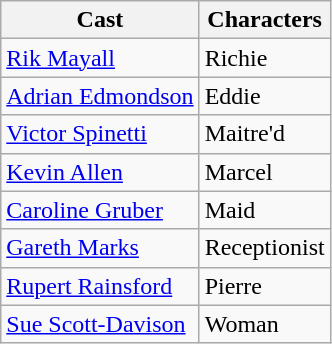<table class="wikitable">
<tr>
<th>Cast</th>
<th>Characters</th>
</tr>
<tr>
<td><a href='#'>Rik Mayall</a></td>
<td>Richie</td>
</tr>
<tr>
<td><a href='#'>Adrian Edmondson</a></td>
<td>Eddie</td>
</tr>
<tr>
<td><a href='#'>Victor Spinetti</a></td>
<td>Maitre'd</td>
</tr>
<tr>
<td><a href='#'>Kevin Allen</a></td>
<td>Marcel</td>
</tr>
<tr>
<td><a href='#'>Caroline Gruber</a></td>
<td>Maid</td>
</tr>
<tr>
<td><a href='#'>Gareth Marks</a></td>
<td>Receptionist</td>
</tr>
<tr>
<td><a href='#'>Rupert Rainsford</a></td>
<td>Pierre</td>
</tr>
<tr>
<td><a href='#'>Sue Scott-Davison</a></td>
<td>Woman</td>
</tr>
</table>
